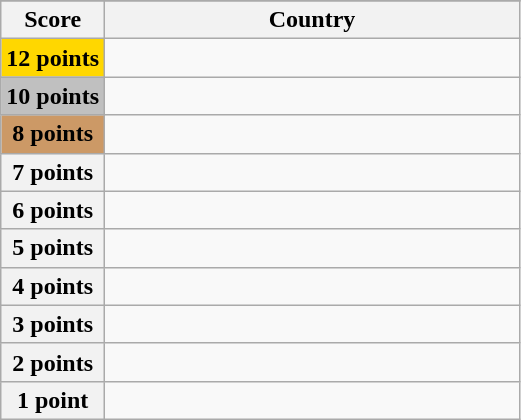<table class="wikitable">
<tr>
</tr>
<tr>
<th scope="col" width="20%">Score</th>
<th scope="col">Country</th>
</tr>
<tr>
<th scope="row" style="background:gold">12 points</th>
<td></td>
</tr>
<tr>
<th scope="row" style="background:silver">10 points</th>
<td></td>
</tr>
<tr>
<th scope="row" style="background:#CC9966">8 points</th>
<td></td>
</tr>
<tr>
<th scope="row">7 points</th>
<td></td>
</tr>
<tr>
<th scope="row">6 points</th>
<td></td>
</tr>
<tr>
<th scope="row">5 points</th>
<td></td>
</tr>
<tr>
<th scope="row">4 points</th>
<td></td>
</tr>
<tr>
<th scope="row">3 points</th>
<td></td>
</tr>
<tr>
<th scope="row">2 points</th>
<td></td>
</tr>
<tr>
<th scope="row">1 point</th>
<td></td>
</tr>
</table>
